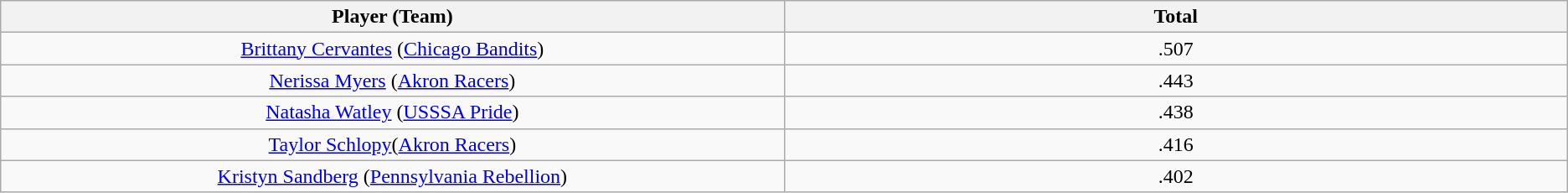<table class="wikitable" style="text-align:center;">
<tr>
<th style="width:15%;">Player (Team)</th>
<th style="width:15%;">Total</th>
</tr>
<tr>
<td><a href='#'>Brittany Cervantes</a> (<a href='#'>Chicago Bandits</a>)</td>
<td>.507</td>
</tr>
<tr>
<td><a href='#'>Nerissa Myers</a> (<a href='#'>Akron Racers</a>)</td>
<td>.443</td>
</tr>
<tr>
<td><a href='#'>Natasha Watley</a> (<a href='#'>USSSA Pride</a>)</td>
<td>.438</td>
</tr>
<tr>
<td><a href='#'>Taylor Schlopy</a>(<a href='#'>Akron Racers</a>)</td>
<td>.416</td>
</tr>
<tr>
<td><a href='#'>Kristyn Sandberg</a> (<a href='#'>Pennsylvania Rebellion</a>)</td>
<td>.402</td>
</tr>
</table>
